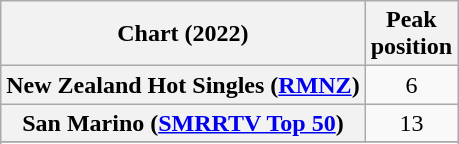<table class="wikitable sortable plainrowheaders" style="text-align:center">
<tr>
<th scope="col">Chart (2022)</th>
<th scope="col">Peak<br>position</th>
</tr>
<tr>
<th scope="row">New Zealand Hot Singles (<a href='#'>RMNZ</a>)</th>
<td>6</td>
</tr>
<tr>
<th scope="row">San Marino (<a href='#'>SMRRTV Top 50</a>)</th>
<td>13</td>
</tr>
<tr>
</tr>
<tr>
</tr>
<tr>
</tr>
</table>
